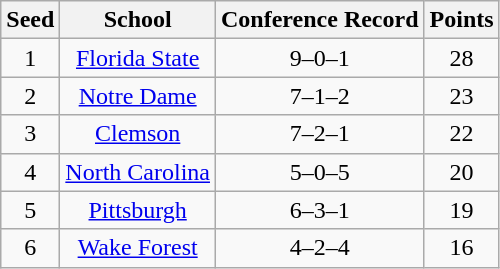<table class="wikitable" style="text-align:center">
<tr>
<th>Seed</th>
<th>School</th>
<th>Conference Record</th>
<th>Points</th>
</tr>
<tr>
<td>1</td>
<td><a href='#'>Florida State</a></td>
<td>9–0–1</td>
<td>28</td>
</tr>
<tr>
<td>2</td>
<td><a href='#'>Notre Dame</a></td>
<td>7–1–2</td>
<td>23</td>
</tr>
<tr>
<td>3</td>
<td><a href='#'>Clemson</a></td>
<td>7–2–1</td>
<td>22</td>
</tr>
<tr>
<td>4</td>
<td><a href='#'>North Carolina</a></td>
<td>5–0–5</td>
<td>20</td>
</tr>
<tr>
<td>5</td>
<td><a href='#'>Pittsburgh</a></td>
<td>6–3–1</td>
<td>19</td>
</tr>
<tr>
<td>6</td>
<td><a href='#'>Wake Forest</a></td>
<td>4–2–4</td>
<td>16</td>
</tr>
</table>
